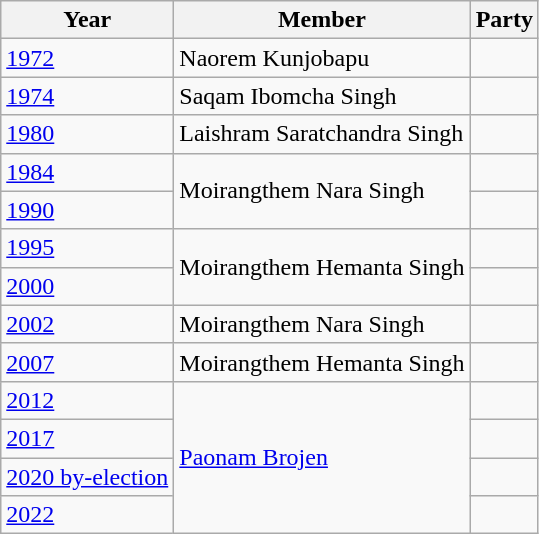<table class="wikitable sortable">
<tr>
<th>Year</th>
<th>Member</th>
<th colspan="2">Party</th>
</tr>
<tr>
<td><a href='#'>1972</a></td>
<td>Naorem Kunjobapu</td>
<td></td>
</tr>
<tr>
<td><a href='#'>1974</a></td>
<td>Saqam Ibomcha Singh</td>
<td></td>
</tr>
<tr>
<td><a href='#'>1980</a></td>
<td>Laishram Saratchandra Singh</td>
</tr>
<tr>
<td><a href='#'>1984</a></td>
<td rowspan=2>Moirangthem Nara Singh</td>
<td></td>
</tr>
<tr>
<td><a href='#'>1990</a></td>
</tr>
<tr>
<td><a href='#'>1995</a></td>
<td rowspan=2>Moirangthem Hemanta Singh</td>
<td></td>
</tr>
<tr>
<td><a href='#'>2000</a></td>
<td></td>
</tr>
<tr>
<td><a href='#'>2002</a></td>
<td>Moirangthem Nara Singh</td>
<td></td>
</tr>
<tr>
<td><a href='#'>2007</a></td>
<td>Moirangthem Hemanta Singh</td>
<td></td>
</tr>
<tr>
<td><a href='#'>2012</a></td>
<td rowspan=4><a href='#'>Paonam Brojen</a></td>
<td></td>
</tr>
<tr>
<td><a href='#'>2017</a></td>
<td></td>
</tr>
<tr>
<td><a href='#'>2020 by-election</a></td>
<td></td>
</tr>
<tr>
<td><a href='#'>2022</a></td>
</tr>
</table>
